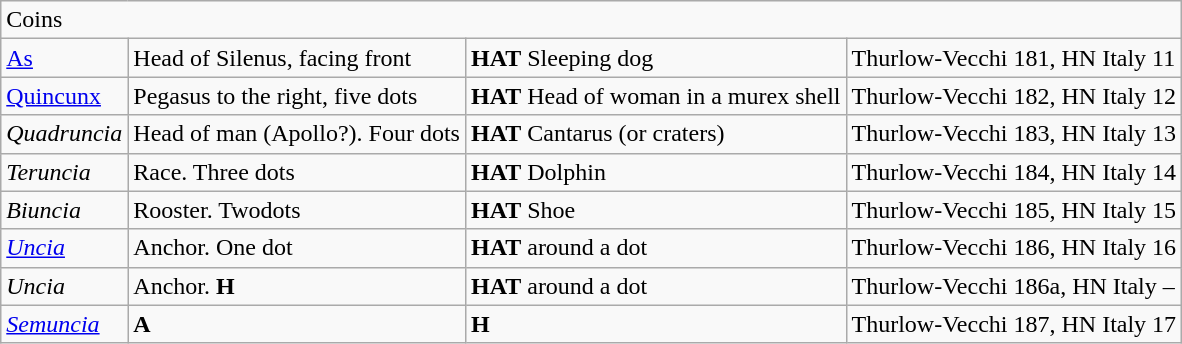<table class="wikitable">
<tr>
<td colspan="4">Coins</td>
</tr>
<tr>
<td><a href='#'>As</a></td>
<td>Head of Silenus, facing front</td>
<td><strong>HAT</strong> Sleeping dog</td>
<td>Thurlow-Vecchi 181, HN Italy 11</td>
</tr>
<tr>
<td><a href='#'>Quincunx</a></td>
<td>Pegasus to the right, five dots</td>
<td><strong>HAT</strong> Head of woman in a murex shell</td>
<td>Thurlow-Vecchi 182, HN Italy 12</td>
</tr>
<tr>
<td><em>Quadruncia</em></td>
<td>Head of man (Apollo?). Four dots</td>
<td><strong>HAT</strong> Cantarus (or craters)</td>
<td>Thurlow-Vecchi 183, HN Italy 13</td>
</tr>
<tr>
<td><em>Teruncia</em></td>
<td>Race. Three dots</td>
<td><strong>HAT</strong> Dolphin</td>
<td>Thurlow-Vecchi 184, HN Italy 14</td>
</tr>
<tr>
<td><em>Biuncia</em></td>
<td>Rooster. Twodots</td>
<td><strong>HAT</strong> Shoe</td>
<td>Thurlow-Vecchi 185, HN Italy 15</td>
</tr>
<tr>
<td><em><a href='#'>Uncia</a></em></td>
<td>Anchor. One dot</td>
<td><strong>HAT</strong> around a dot</td>
<td>Thurlow-Vecchi 186, HN Italy 16</td>
</tr>
<tr>
<td><em>Uncia</em></td>
<td>Anchor. <strong>H</strong></td>
<td><strong>HAT</strong> around a dot</td>
<td>Thurlow-Vecchi 186a, HN Italy –</td>
</tr>
<tr>
<td><em><a href='#'>Semuncia</a></em></td>
<td><strong>A</strong></td>
<td><strong>H</strong></td>
<td>Thurlow-Vecchi 187, HN Italy 17</td>
</tr>
</table>
